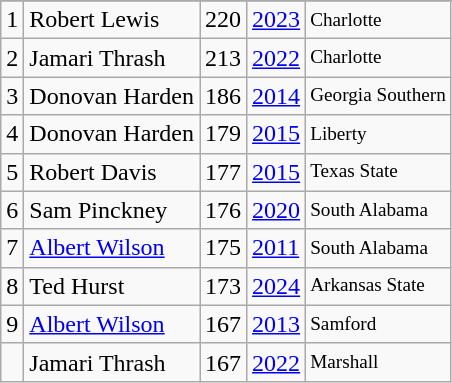<table class="wikitable">
<tr>
</tr>
<tr>
<td>1</td>
<td>Robert Lewis</td>
<td>220</td>
<td><a href='#'>2023</a></td>
<td style="font-size:80%;">Charlotte</td>
</tr>
<tr>
<td>2</td>
<td>Jamari Thrash</td>
<td>213</td>
<td><a href='#'>2022</a></td>
<td style="font-size:80%;">Charlotte</td>
</tr>
<tr>
<td>3</td>
<td>Donovan Harden</td>
<td>186</td>
<td><a href='#'>2014</a></td>
<td style="font-size:80%;">Georgia Southern</td>
</tr>
<tr>
<td>4</td>
<td>Donovan Harden</td>
<td>179</td>
<td><a href='#'>2015</a></td>
<td style="font-size:80%;">Liberty</td>
</tr>
<tr>
<td>5</td>
<td>Robert Davis</td>
<td>177</td>
<td><a href='#'>2015</a></td>
<td style="font-size:80%;">Texas State</td>
</tr>
<tr>
<td>6</td>
<td>Sam Pinckney</td>
<td>176</td>
<td><a href='#'>2020</a></td>
<td style="font-size:80%;">South Alabama</td>
</tr>
<tr>
<td>7</td>
<td><a href='#'>Albert Wilson</a></td>
<td>175</td>
<td><a href='#'>2011</a></td>
<td style="font-size:80%;">South Alabama</td>
</tr>
<tr>
<td>8</td>
<td>Ted Hurst</td>
<td>173</td>
<td><a href='#'>2024</a></td>
<td style="font-size:80%;">Arkansas State</td>
</tr>
<tr>
<td>9</td>
<td><a href='#'>Albert Wilson</a></td>
<td>167</td>
<td><a href='#'>2013</a></td>
<td style="font-size:80%;">Samford</td>
</tr>
<tr>
<td></td>
<td>Jamari Thrash</td>
<td>167</td>
<td><a href='#'>2022</a></td>
<td style="font-size:80%;">Marshall</td>
</tr>
</table>
